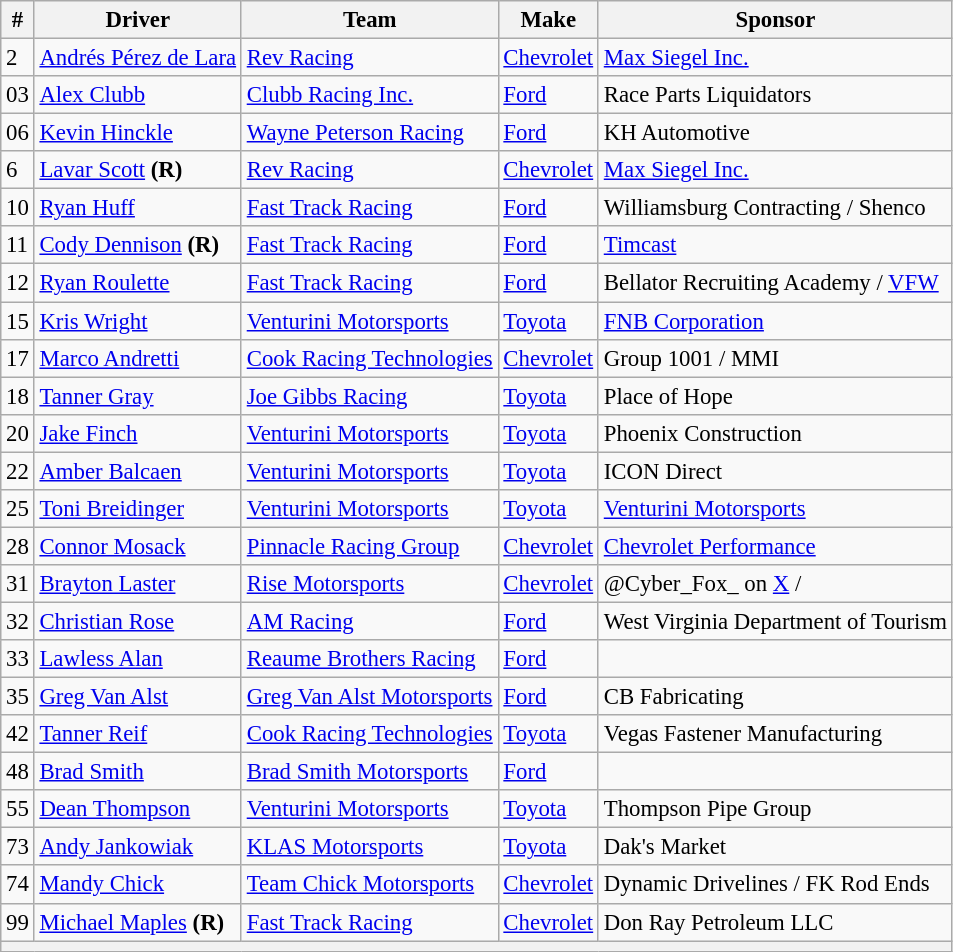<table class="wikitable" style="font-size: 95%;">
<tr>
<th>#</th>
<th>Driver</th>
<th>Team</th>
<th>Make</th>
<th>Sponsor</th>
</tr>
<tr>
<td>2</td>
<td nowrap><a href='#'>Andrés Pérez de Lara</a></td>
<td><a href='#'>Rev Racing</a></td>
<td><a href='#'>Chevrolet</a></td>
<td><a href='#'>Max Siegel Inc.</a></td>
</tr>
<tr>
<td>03</td>
<td><a href='#'>Alex Clubb</a></td>
<td><a href='#'>Clubb Racing Inc.</a></td>
<td><a href='#'>Ford</a></td>
<td>Race Parts Liquidators</td>
</tr>
<tr>
<td>06</td>
<td><a href='#'>Kevin Hinckle</a></td>
<td><a href='#'>Wayne Peterson Racing</a></td>
<td><a href='#'>Ford</a></td>
<td>KH Automotive</td>
</tr>
<tr>
<td>6</td>
<td><a href='#'>Lavar Scott</a> <strong>(R)</strong></td>
<td><a href='#'>Rev Racing</a></td>
<td><a href='#'>Chevrolet</a></td>
<td><a href='#'>Max Siegel Inc.</a></td>
</tr>
<tr>
<td>10</td>
<td><a href='#'>Ryan Huff</a></td>
<td><a href='#'>Fast Track Racing</a></td>
<td><a href='#'>Ford</a></td>
<td>Williamsburg Contracting / Shenco</td>
</tr>
<tr>
<td>11</td>
<td><a href='#'>Cody Dennison</a> <strong>(R)</strong></td>
<td><a href='#'>Fast Track Racing</a></td>
<td><a href='#'>Ford</a></td>
<td><a href='#'>Timcast</a></td>
</tr>
<tr>
<td>12</td>
<td><a href='#'>Ryan Roulette</a></td>
<td><a href='#'>Fast Track Racing</a></td>
<td><a href='#'>Ford</a></td>
<td>Bellator Recruiting Academy / <a href='#'>VFW</a></td>
</tr>
<tr>
<td>15</td>
<td><a href='#'>Kris Wright</a></td>
<td><a href='#'>Venturini Motorsports</a></td>
<td><a href='#'>Toyota</a></td>
<td><a href='#'>FNB Corporation</a></td>
</tr>
<tr>
<td>17</td>
<td><a href='#'>Marco Andretti</a></td>
<td><a href='#'>Cook Racing Technologies</a></td>
<td><a href='#'>Chevrolet</a></td>
<td>Group 1001 / MMI</td>
</tr>
<tr>
<td>18</td>
<td><a href='#'>Tanner Gray</a></td>
<td><a href='#'>Joe Gibbs Racing</a></td>
<td><a href='#'>Toyota</a></td>
<td>Place of Hope</td>
</tr>
<tr>
<td>20</td>
<td><a href='#'>Jake Finch</a></td>
<td><a href='#'>Venturini Motorsports</a></td>
<td><a href='#'>Toyota</a></td>
<td>Phoenix Construction</td>
</tr>
<tr>
<td>22</td>
<td><a href='#'>Amber Balcaen</a></td>
<td><a href='#'>Venturini Motorsports</a></td>
<td><a href='#'>Toyota</a></td>
<td>ICON Direct</td>
</tr>
<tr>
<td>25</td>
<td><a href='#'>Toni Breidinger</a></td>
<td><a href='#'>Venturini Motorsports</a></td>
<td><a href='#'>Toyota</a></td>
<td><a href='#'>Venturini Motorsports</a></td>
</tr>
<tr>
<td>28</td>
<td><a href='#'>Connor Mosack</a></td>
<td><a href='#'>Pinnacle Racing Group</a></td>
<td><a href='#'>Chevrolet</a></td>
<td><a href='#'>Chevrolet Performance</a></td>
</tr>
<tr>
<td>31</td>
<td><a href='#'>Brayton Laster</a></td>
<td><a href='#'>Rise Motorsports</a></td>
<td><a href='#'>Chevrolet</a></td>
<td nowrap>@Cyber_Fox_ on <a href='#'>X</a> / </td>
</tr>
<tr>
<td>32</td>
<td><a href='#'>Christian Rose</a></td>
<td><a href='#'>AM Racing</a></td>
<td><a href='#'>Ford</a></td>
<td>West Virginia Department of Tourism</td>
</tr>
<tr>
<td>33</td>
<td><a href='#'>Lawless Alan</a></td>
<td><a href='#'>Reaume Brothers Racing</a></td>
<td><a href='#'>Ford</a></td>
<td></td>
</tr>
<tr>
<td>35</td>
<td><a href='#'>Greg Van Alst</a></td>
<td nowrap><a href='#'>Greg Van Alst Motorsports</a></td>
<td><a href='#'>Ford</a></td>
<td>CB Fabricating</td>
</tr>
<tr>
<td>42</td>
<td><a href='#'>Tanner Reif</a></td>
<td><a href='#'>Cook Racing Technologies</a></td>
<td><a href='#'>Toyota</a></td>
<td>Vegas Fastener Manufacturing</td>
</tr>
<tr>
<td>48</td>
<td><a href='#'>Brad Smith</a></td>
<td><a href='#'>Brad Smith Motorsports</a></td>
<td><a href='#'>Ford</a></td>
<td></td>
</tr>
<tr>
<td>55</td>
<td><a href='#'>Dean Thompson</a></td>
<td><a href='#'>Venturini Motorsports</a></td>
<td><a href='#'>Toyota</a></td>
<td>Thompson Pipe Group</td>
</tr>
<tr>
<td>73</td>
<td><a href='#'>Andy Jankowiak</a></td>
<td><a href='#'>KLAS Motorsports</a></td>
<td><a href='#'>Toyota</a></td>
<td>Dak's Market</td>
</tr>
<tr>
<td>74</td>
<td><a href='#'>Mandy Chick</a></td>
<td><a href='#'>Team Chick Motorsports</a></td>
<td><a href='#'>Chevrolet</a></td>
<td>Dynamic Drivelines / FK Rod Ends</td>
</tr>
<tr>
<td>99</td>
<td><a href='#'>Michael Maples</a> <strong>(R)</strong></td>
<td nowrap><a href='#'>Fast Track Racing</a></td>
<td><a href='#'>Chevrolet</a></td>
<td>Don Ray Petroleum LLC</td>
</tr>
<tr>
<th colspan="5"></th>
</tr>
</table>
